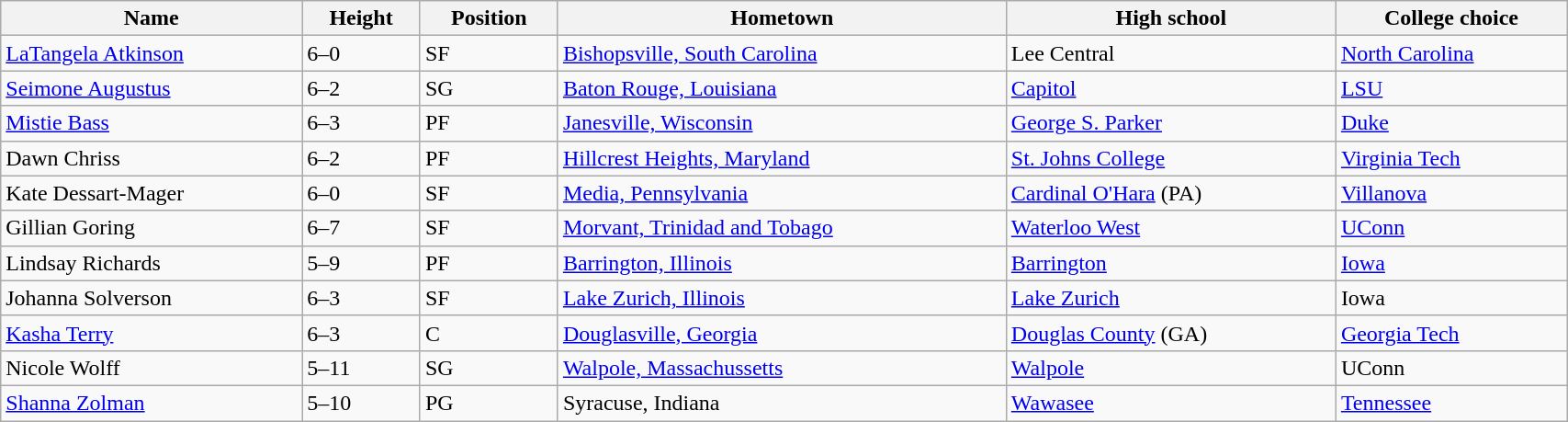<table class="wikitable sortable" style="width: 90%">
<tr>
<th>Name</th>
<th>Height</th>
<th>Position</th>
<th>Hometown</th>
<th>High school</th>
<th>College choice</th>
</tr>
<tr>
<td><a href='#'>LaTangela Atkinson</a></td>
<td>6–0</td>
<td>SF</td>
<td><a href='#'>Bishopsville, South Carolina</a></td>
<td>Lee Central</td>
<td><a href='#'>North Carolina</a></td>
</tr>
<tr>
<td><a href='#'>Seimone Augustus</a></td>
<td>6–2</td>
<td>SG</td>
<td><a href='#'>Baton Rouge, Louisiana</a></td>
<td><a href='#'>Capitol</a></td>
<td><a href='#'>LSU</a></td>
</tr>
<tr>
<td><a href='#'>Mistie Bass</a></td>
<td>6–3</td>
<td>PF</td>
<td><a href='#'>Janesville, Wisconsin</a></td>
<td><a href='#'>George S. Parker</a></td>
<td><a href='#'>Duke</a></td>
</tr>
<tr>
<td>Dawn Chriss</td>
<td>6–2</td>
<td>PF</td>
<td><a href='#'>Hillcrest Heights, Maryland</a></td>
<td><a href='#'>St. Johns College</a></td>
<td><a href='#'>Virginia Tech</a></td>
</tr>
<tr>
<td>Kate Dessart-Mager</td>
<td>6–0</td>
<td>SF</td>
<td><a href='#'>Media, Pennsylvania</a></td>
<td><a href='#'>Cardinal O'Hara</a> (PA)</td>
<td><a href='#'>Villanova</a></td>
</tr>
<tr>
<td>Gillian Goring</td>
<td>6–7</td>
<td>SF</td>
<td><a href='#'>Morvant, Trinidad and Tobago</a></td>
<td><a href='#'>Waterloo West</a></td>
<td><a href='#'>UConn</a></td>
</tr>
<tr>
<td>Lindsay Richards</td>
<td>5–9</td>
<td>PF</td>
<td><a href='#'>Barrington, Illinois</a></td>
<td><a href='#'>Barrington</a></td>
<td><a href='#'>Iowa</a></td>
</tr>
<tr>
<td>Johanna Solverson</td>
<td>6–3</td>
<td>SF</td>
<td><a href='#'>Lake Zurich, Illinois</a></td>
<td><a href='#'>Lake Zurich</a></td>
<td>Iowa </td>
</tr>
<tr>
<td><a href='#'>Kasha Terry</a></td>
<td>6–3</td>
<td>C</td>
<td><a href='#'>Douglasville, Georgia</a></td>
<td><a href='#'>Douglas County</a> (GA)</td>
<td><a href='#'>Georgia Tech</a></td>
</tr>
<tr>
<td>Nicole Wolff</td>
<td>5–11</td>
<td>SG</td>
<td><a href='#'>Walpole, Massachussetts</a></td>
<td><a href='#'>Walpole</a></td>
<td>UConn </td>
</tr>
<tr>
<td><a href='#'>Shanna Zolman</a></td>
<td>5–10</td>
<td>PG</td>
<td>Syracuse, Indiana</td>
<td><a href='#'>Wawasee</a></td>
<td><a href='#'>Tennessee</a></td>
</tr>
</table>
